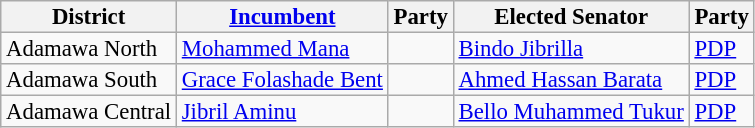<table class="sortable wikitable" style="font-size:95%;line-height:14px;">
<tr>
<th class="unsortable">District</th>
<th class="unsortable"><a href='#'>Incumbent</a></th>
<th>Party</th>
<th class="unsortable">Elected Senator</th>
<th>Party</th>
</tr>
<tr>
<td>Adamawa North</td>
<td><a href='#'>Mohammed Mana</a></td>
<td></td>
<td><a href='#'>Bindo Jibrilla</a></td>
<td><a href='#'>PDP</a></td>
</tr>
<tr>
<td>Adamawa South</td>
<td><a href='#'>Grace Folashade Bent</a></td>
<td></td>
<td><a href='#'>Ahmed Hassan Barata</a></td>
<td><a href='#'>PDP</a></td>
</tr>
<tr>
<td>Adamawa Central</td>
<td><a href='#'>Jibril Aminu</a></td>
<td></td>
<td><a href='#'>Bello Muhammed Tukur</a></td>
<td><a href='#'>PDP</a></td>
</tr>
</table>
